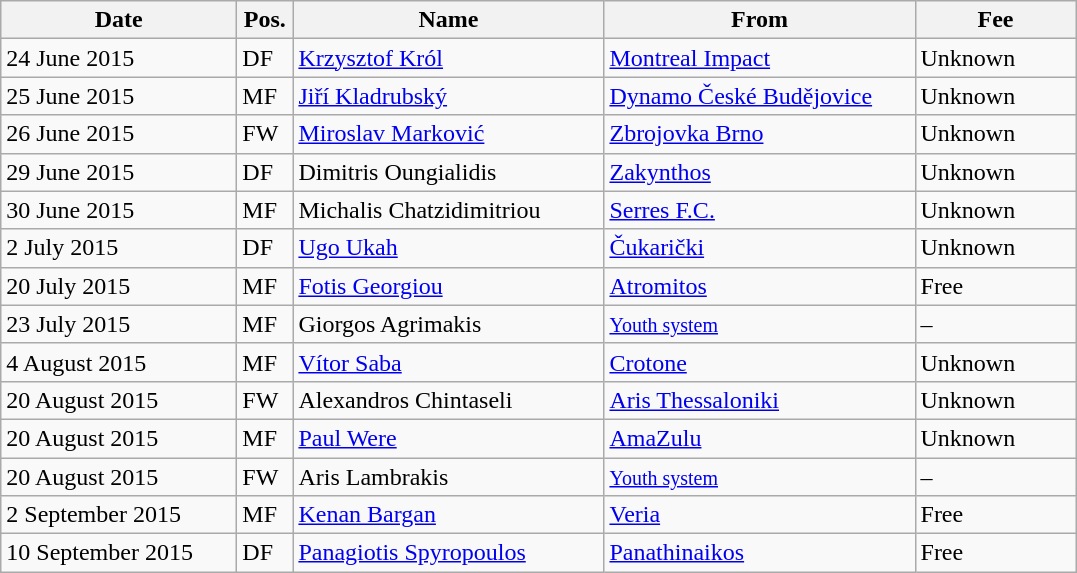<table class="wikitable">
<tr>
<th width="150px">Date</th>
<th width="30px">Pos.</th>
<th width="200px">Name</th>
<th width="200px">From</th>
<th width="100px">Fee</th>
</tr>
<tr>
<td>24 June 2015</td>
<td>DF</td>
<td> <a href='#'>Krzysztof Król</a></td>
<td> <a href='#'>Montreal Impact</a></td>
<td>Unknown</td>
</tr>
<tr>
<td>25 June 2015</td>
<td>MF</td>
<td> <a href='#'>Jiří Kladrubský</a></td>
<td> <a href='#'>Dynamo České Budějovice</a></td>
<td>Unknown</td>
</tr>
<tr>
<td>26 June 2015</td>
<td>FW</td>
<td> <a href='#'>Miroslav Marković</a></td>
<td> <a href='#'>Zbrojovka Brno</a></td>
<td>Unknown</td>
</tr>
<tr>
<td>29 June 2015</td>
<td>DF</td>
<td> Dimitris Oungialidis</td>
<td> <a href='#'>Zakynthos</a></td>
<td>Unknown</td>
</tr>
<tr>
<td>30 June 2015</td>
<td>MF</td>
<td> Michalis Chatzidimitriou</td>
<td> <a href='#'>Serres F.C.</a></td>
<td>Unknown</td>
</tr>
<tr>
<td>2 July 2015</td>
<td>DF</td>
<td> <a href='#'>Ugo Ukah</a></td>
<td> <a href='#'>Čukarički</a></td>
<td>Unknown</td>
</tr>
<tr>
<td>20 July 2015</td>
<td>MF</td>
<td> <a href='#'>Fotis Georgiou</a></td>
<td> <a href='#'>Atromitos</a></td>
<td>Free</td>
</tr>
<tr>
<td>23 July 2015</td>
<td>MF</td>
<td> Giorgos Agrimakis</td>
<td><small><a href='#'>Youth system</a></small></td>
<td>–</td>
</tr>
<tr>
<td>4 August 2015</td>
<td>MF</td>
<td> <a href='#'>Vítor Saba</a></td>
<td> <a href='#'>Crotone</a></td>
<td>Unknown</td>
</tr>
<tr>
<td>20 August 2015</td>
<td>FW</td>
<td> Alexandros Chintaseli</td>
<td> <a href='#'>Aris Thessaloniki</a></td>
<td>Unknown</td>
</tr>
<tr>
<td>20 August 2015</td>
<td>MF</td>
<td> <a href='#'>Paul Were</a></td>
<td> <a href='#'>AmaZulu</a></td>
<td>Unknown</td>
</tr>
<tr>
<td>20 August 2015</td>
<td>FW</td>
<td> Aris Lambrakis</td>
<td><small><a href='#'>Youth system</a></small></td>
<td>–</td>
</tr>
<tr>
<td>2 September 2015</td>
<td>MF</td>
<td> <a href='#'>Kenan Bargan</a></td>
<td> <a href='#'>Veria</a></td>
<td>Free</td>
</tr>
<tr>
<td>10 September 2015</td>
<td>DF</td>
<td> <a href='#'>Panagiotis Spyropoulos</a></td>
<td> <a href='#'>Panathinaikos</a></td>
<td>Free</td>
</tr>
</table>
